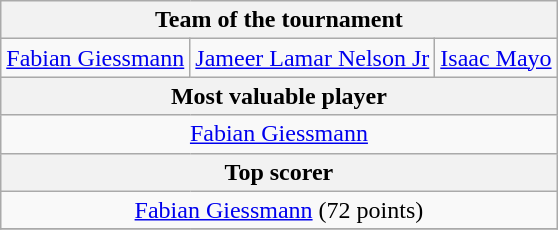<table class="wikitable" style="text-align:center">
<tr>
<th colspan="3">Team of the tournament</th>
</tr>
<tr>
<td> <a href='#'>Fabian Giessmann</a></td>
<td> <a href='#'>Jameer Lamar Nelson Jr</a></td>
<td> <a href='#'>Isaac Mayo</a></td>
</tr>
<tr>
<th colspan="3">Most valuable player</th>
</tr>
<tr>
<td colspan="3"> <a href='#'>Fabian Giessmann</a></td>
</tr>
<tr>
<th colspan="3">Top scorer</th>
</tr>
<tr>
<td colspan="3"> <a href='#'>Fabian Giessmann</a> (72 points)</td>
</tr>
<tr>
</tr>
</table>
